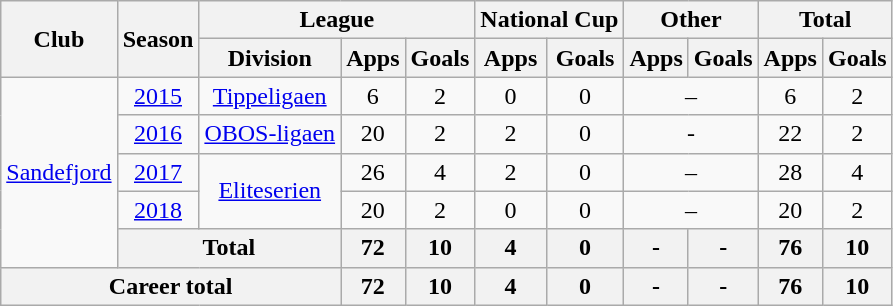<table class="wikitable" style="text-align: center;">
<tr>
<th rowspan="2">Club</th>
<th rowspan="2">Season</th>
<th colspan="3">League</th>
<th colspan="2">National Cup</th>
<th colspan="2">Other</th>
<th colspan="2">Total</th>
</tr>
<tr>
<th>Division</th>
<th>Apps</th>
<th>Goals</th>
<th>Apps</th>
<th>Goals</th>
<th>Apps</th>
<th>Goals</th>
<th>Apps</th>
<th>Goals</th>
</tr>
<tr>
<td rowspan="5" valign="center"><a href='#'>Sandefjord</a></td>
<td><a href='#'>2015</a></td>
<td><a href='#'>Tippeligaen</a></td>
<td>6</td>
<td>2</td>
<td>0</td>
<td>0</td>
<td colspan="2">–</td>
<td>6</td>
<td>2</td>
</tr>
<tr>
<td><a href='#'>2016</a></td>
<td><a href='#'>OBOS-ligaen</a></td>
<td>20</td>
<td>2</td>
<td>2</td>
<td>0</td>
<td colspan="2">-</td>
<td>22</td>
<td>2</td>
</tr>
<tr>
<td><a href='#'>2017</a></td>
<td rowspan="2" valign="center"><a href='#'>Eliteserien</a></td>
<td>26</td>
<td>4</td>
<td>2</td>
<td>0</td>
<td colspan="2">–</td>
<td>28</td>
<td>4</td>
</tr>
<tr>
<td><a href='#'>2018</a></td>
<td>20</td>
<td>2</td>
<td>0</td>
<td>0</td>
<td colspan="2">–</td>
<td>20</td>
<td>2</td>
</tr>
<tr>
<th colspan="2">Total</th>
<th>72</th>
<th>10</th>
<th>4</th>
<th>0</th>
<th>-</th>
<th>-</th>
<th>76</th>
<th>10</th>
</tr>
<tr>
<th colspan="3">Career total</th>
<th>72</th>
<th>10</th>
<th>4</th>
<th>0</th>
<th>-</th>
<th>-</th>
<th>76</th>
<th>10</th>
</tr>
</table>
